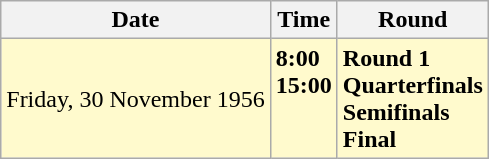<table class="wikitable">
<tr>
<th>Date</th>
<th>Time</th>
<th>Round</th>
</tr>
<tr style=background:lemonchiffon>
<td>Friday, 30 November 1956</td>
<td><strong>8:00</strong><br><strong>15:00</strong><br> <br> </td>
<td><strong>Round 1</strong><br><strong>Quarterfinals</strong><br><strong>Semifinals</strong><br><strong>Final</strong></td>
</tr>
</table>
